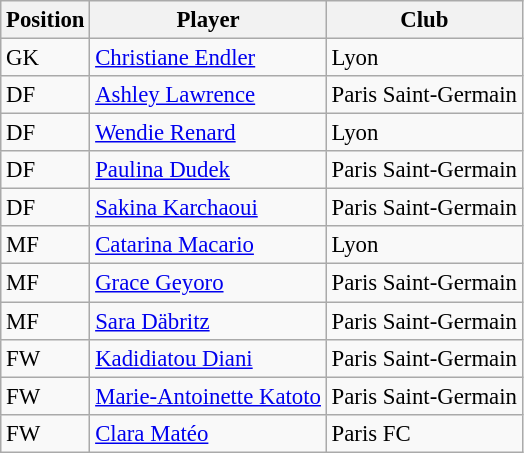<table class="wikitable" style="font-size:95%">
<tr>
<th>Position</th>
<th>Player</th>
<th>Club</th>
</tr>
<tr>
<td>GK</td>
<td> <a href='#'>Christiane Endler</a></td>
<td>Lyon</td>
</tr>
<tr>
<td>DF</td>
<td> <a href='#'>Ashley Lawrence</a></td>
<td>Paris Saint-Germain</td>
</tr>
<tr>
<td>DF</td>
<td> <a href='#'>Wendie Renard</a></td>
<td>Lyon</td>
</tr>
<tr>
<td>DF</td>
<td> <a href='#'>Paulina Dudek</a></td>
<td>Paris Saint-Germain</td>
</tr>
<tr>
<td>DF</td>
<td> <a href='#'>Sakina Karchaoui</a></td>
<td>Paris Saint-Germain</td>
</tr>
<tr>
<td>MF</td>
<td> <a href='#'>Catarina Macario</a></td>
<td>Lyon</td>
</tr>
<tr>
<td>MF</td>
<td> <a href='#'>Grace Geyoro</a></td>
<td>Paris Saint-Germain</td>
</tr>
<tr>
<td>MF</td>
<td> <a href='#'>Sara Däbritz</a></td>
<td>Paris Saint-Germain</td>
</tr>
<tr>
<td>FW</td>
<td> <a href='#'>Kadidiatou Diani</a></td>
<td>Paris Saint-Germain</td>
</tr>
<tr>
<td>FW</td>
<td> <a href='#'>Marie-Antoinette Katoto</a></td>
<td>Paris Saint-Germain</td>
</tr>
<tr>
<td>FW</td>
<td> <a href='#'>Clara Matéo</a></td>
<td>Paris FC</td>
</tr>
</table>
